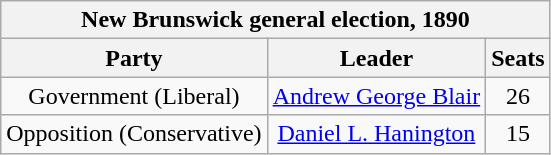<table class="wikitable" style="text-align:center">
<tr>
<th colspan=3>New Brunswick general election, 1890</th>
</tr>
<tr>
<th>Party</th>
<th>Leader</th>
<th>Seats</th>
</tr>
<tr>
<td>Government (Liberal)</td>
<td><a href='#'>Andrew George Blair</a></td>
<td>26</td>
</tr>
<tr>
<td>Opposition (Conservative)</td>
<td><a href='#'>Daniel L. Hanington</a></td>
<td>15</td>
</tr>
</table>
